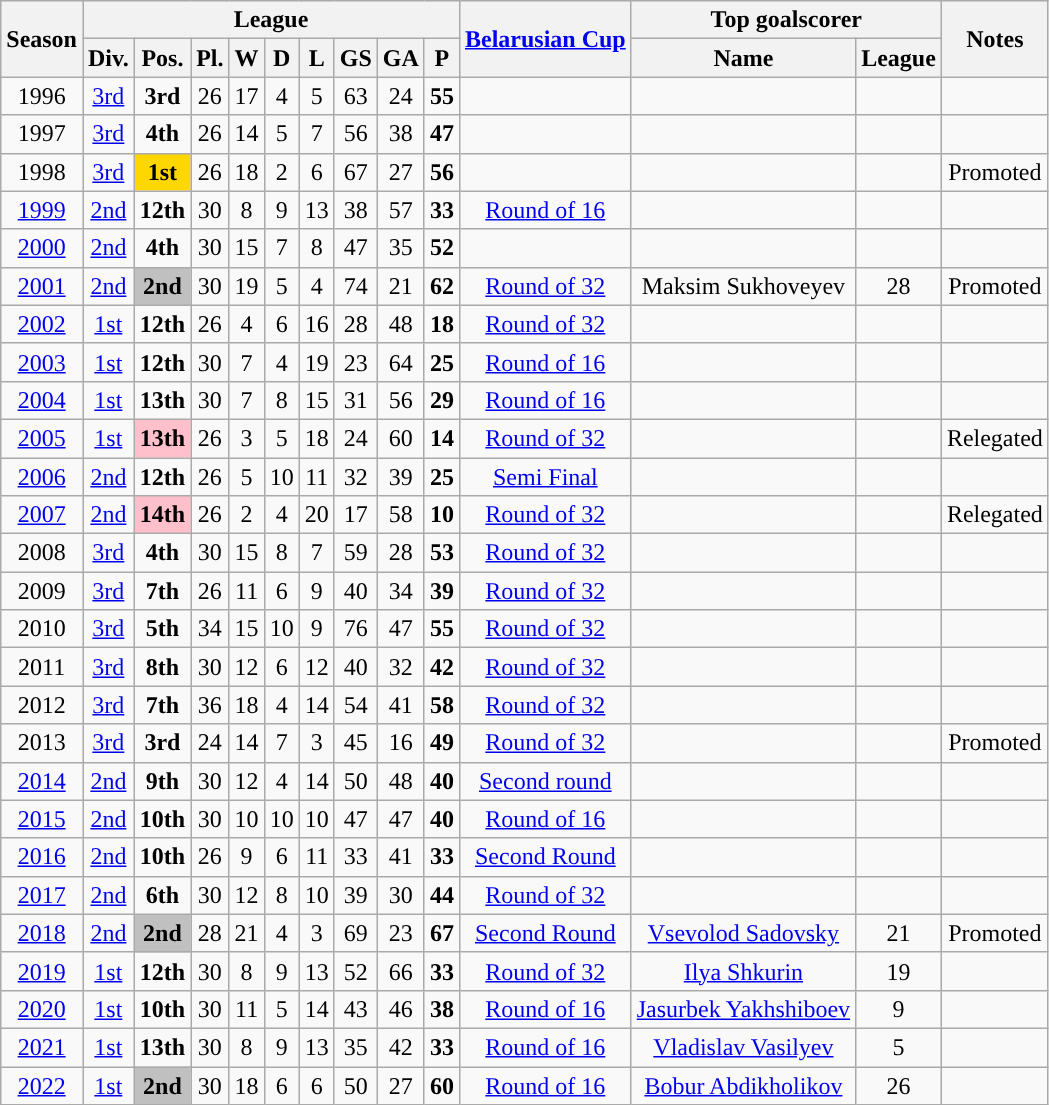<table class="wikitable">
<tr style="background:#efefef;">
<th rowspan="2">Season</th>
<th colspan="9">League</th>
<th rowspan="2"><a href='#'>Belarusian Cup</a></th>
<th colspan="2">Top goalscorer</th>
<th rowspan="2">Notes</th>
</tr>
<tr>
<th>Div.</th>
<th>Pos.</th>
<th>Pl.</th>
<th>W</th>
<th>D</th>
<th>L</th>
<th>GS</th>
<th>GA</th>
<th>P</th>
<th>Name</th>
<th>League</th>
</tr>
<tr>
<td align=center>1996</td>
<td align=center><a href='#'>3rd</a></td>
<td align=center><strong>3rd</strong></td>
<td align=center>26</td>
<td align=center>17</td>
<td align=center>4</td>
<td align=center>5</td>
<td align=center>63</td>
<td align=center>24</td>
<td align=center><strong>55</strong></td>
<td style="text-align:center"></td>
<td align=center></td>
<td align=center></td>
<td align=center></td>
</tr>
<tr>
<td align=center>1997</td>
<td align=center><a href='#'>3rd</a></td>
<td align=center><strong>4th</strong></td>
<td align=center>26</td>
<td align=center>14</td>
<td align=center>5</td>
<td align=center>7</td>
<td align=center>56</td>
<td align=center>38</td>
<td align=center><strong>47</strong></td>
<td style="text-align:center"></td>
<td align=center></td>
<td align=center></td>
<td align=center></td>
</tr>
<tr>
<td align=center>1998</td>
<td align=center><a href='#'>3rd</a></td>
<td style="text-align:center; background:gold;"><strong>1st</strong></td>
<td align=center>26</td>
<td align=center>18</td>
<td align=center>2</td>
<td align=center>6</td>
<td align=center>67</td>
<td align=center>27</td>
<td align=center><strong>56</strong></td>
<td style="text-align:center"></td>
<td align=center></td>
<td align=center></td>
<td align=center>Promoted</td>
</tr>
<tr>
<td align=center><a href='#'>1999</a></td>
<td align=center><a href='#'>2nd</a></td>
<td align=center><strong>12th</strong></td>
<td align=center>30</td>
<td align=center>8</td>
<td align=center>9</td>
<td align=center>13</td>
<td align=center>38</td>
<td align=center>57</td>
<td align=center><strong>33</strong></td>
<td style="text-align:center"><a href='#'>Round of 16</a></td>
<td align=center></td>
<td align=center></td>
<td align=center></td>
</tr>
<tr>
<td align=center><a href='#'>2000</a></td>
<td align=center><a href='#'>2nd</a></td>
<td align=center><strong>4th</strong></td>
<td align=center>30</td>
<td align=center>15</td>
<td align=center>7</td>
<td align=center>8</td>
<td align=center>47</td>
<td align=center>35</td>
<td align=center><strong>52</strong></td>
<td style="text-align:center"></td>
<td align=center></td>
<td align=center></td>
<td align=center></td>
</tr>
<tr>
<td align=center><a href='#'>2001</a></td>
<td align=center><a href='#'>2nd</a></td>
<td style="text-align:center; background:silver;"><strong>2nd</strong></td>
<td align=center>30</td>
<td align=center>19</td>
<td align=center>5</td>
<td align=center>4</td>
<td align=center>74</td>
<td align=center>21</td>
<td align=center><strong>62</strong></td>
<td style="text-align:center"><a href='#'>Round of 32</a></td>
<td align=center> Maksim Sukhoveyev</td>
<td align=center>28</td>
<td align=center>Promoted</td>
</tr>
<tr>
<td align=center><a href='#'>2002</a></td>
<td align=center><a href='#'>1st</a></td>
<td align=center><strong>12th</strong></td>
<td align=center>26</td>
<td align=center>4</td>
<td align=center>6</td>
<td align=center>16</td>
<td align=center>28</td>
<td align=center>48</td>
<td align=center><strong>18</strong></td>
<td style="text-align:center"><a href='#'>Round of 32</a></td>
<td align=center></td>
<td align=center></td>
<td align=center></td>
</tr>
<tr>
<td align=center><a href='#'>2003</a></td>
<td align=center><a href='#'>1st</a></td>
<td align=center><strong>12th</strong></td>
<td align=center>30</td>
<td align=center>7</td>
<td align=center>4</td>
<td align=center>19</td>
<td align=center>23</td>
<td align=center>64</td>
<td align=center><strong>25</strong></td>
<td style="text-align:center"><a href='#'>Round of 16</a></td>
<td align=center></td>
<td align=center></td>
<td align=center></td>
</tr>
<tr>
<td align=center><a href='#'>2004</a></td>
<td align=center><a href='#'>1st</a></td>
<td align=center><strong>13th</strong></td>
<td align=center>30</td>
<td align=center>7</td>
<td align=center>8</td>
<td align=center>15</td>
<td align=center>31</td>
<td align=center>56</td>
<td align=center><strong>29</strong></td>
<td style="text-align:center"><a href='#'>Round of 16</a></td>
<td align=center></td>
<td align=center></td>
<td align=center></td>
</tr>
<tr>
<td align=center><a href='#'>2005</a></td>
<td align=center><a href='#'>1st</a></td>
<td style="text-align:center; background:pink;"><strong>13th</strong></td>
<td align=center>26</td>
<td align=center>3</td>
<td align=center>5</td>
<td align=center>18</td>
<td align=center>24</td>
<td align=center>60</td>
<td align=center><strong>14</strong></td>
<td style="text-align:center"><a href='#'>Round of 32</a></td>
<td align=center></td>
<td align=center></td>
<td align=center>Relegated</td>
</tr>
<tr>
<td align=center><a href='#'>2006</a></td>
<td align=center><a href='#'>2nd</a></td>
<td align=center><strong>12th</strong></td>
<td align=center>26</td>
<td align=center>5</td>
<td align=center>10</td>
<td align=center>11</td>
<td align=center>32</td>
<td align=center>39</td>
<td align=center><strong>25</strong></td>
<td style="text-align:center"><a href='#'>Semi Final</a></td>
<td align=center></td>
<td align=center></td>
<td align=center></td>
</tr>
<tr>
<td align=center><a href='#'>2007</a></td>
<td align=center><a href='#'>2nd</a></td>
<td style="text-align:center; background:pink;"><strong>14th</strong></td>
<td align=center>26</td>
<td align=center>2</td>
<td align=center>4</td>
<td align=center>20</td>
<td align=center>17</td>
<td align=center>58</td>
<td align=center><strong>10</strong></td>
<td style="text-align:center"><a href='#'>Round of 32</a></td>
<td align=center></td>
<td align=center></td>
<td align=center>Relegated</td>
</tr>
<tr>
<td align=center>2008</td>
<td align=center><a href='#'>3rd</a></td>
<td align=center><strong>4th</strong></td>
<td align=center>30</td>
<td align=center>15</td>
<td align=center>8</td>
<td align=center>7</td>
<td align=center>59</td>
<td align=center>28</td>
<td align=center><strong>53</strong></td>
<td style="text-align:center"><a href='#'>Round of 32</a></td>
<td align=center></td>
<td align=center></td>
<td align=center></td>
</tr>
<tr>
<td align=center>2009</td>
<td align=center><a href='#'>3rd</a></td>
<td align=center><strong>7th</strong></td>
<td align=center>26</td>
<td align=center>11</td>
<td align=center>6</td>
<td align=center>9</td>
<td align=center>40</td>
<td align=center>34</td>
<td align=center><strong>39</strong></td>
<td style="text-align:center"><a href='#'>Round of 32</a></td>
<td align=center></td>
<td align=center></td>
<td align=center></td>
</tr>
<tr>
<td align=center>2010</td>
<td align=center><a href='#'>3rd</a></td>
<td align=center><strong>5th</strong></td>
<td align=center>34</td>
<td align=center>15</td>
<td align=center>10</td>
<td align=center>9</td>
<td align=center>76</td>
<td align=center>47</td>
<td align=center><strong>55</strong></td>
<td style="text-align:center"><a href='#'>Round of 32</a></td>
<td align=center></td>
<td align=center></td>
<td align=center></td>
</tr>
<tr>
<td align=center>2011</td>
<td align=center><a href='#'>3rd</a></td>
<td align=center><strong>8th</strong></td>
<td align=center>30</td>
<td align=center>12</td>
<td align=center>6</td>
<td align=center>12</td>
<td align=center>40</td>
<td align=center>32</td>
<td align=center><strong>42</strong></td>
<td style="text-align:center"><a href='#'>Round of 32</a></td>
<td align=center></td>
<td align=center></td>
<td align=center></td>
</tr>
<tr>
<td align=center>2012</td>
<td align=center><a href='#'>3rd</a></td>
<td align=center><strong>7th</strong></td>
<td align=center>36</td>
<td align=center>18</td>
<td align=center>4</td>
<td align=center>14</td>
<td align=center>54</td>
<td align=center>41</td>
<td align=center><strong>58</strong></td>
<td style="text-align:center"><a href='#'>Round of 32</a></td>
<td align=center></td>
<td align=center></td>
<td align=center></td>
</tr>
<tr>
<td align=center>2013</td>
<td align=center><a href='#'>3rd</a></td>
<td style="text-align:center; background:bronze;"><strong>3rd</strong></td>
<td align=center>24</td>
<td align=center>14</td>
<td align=center>7</td>
<td align=center>3</td>
<td align=center>45</td>
<td align=center>16</td>
<td align=center><strong>49</strong></td>
<td style="text-align:center"><a href='#'>Round of 32</a></td>
<td align=center></td>
<td align=center></td>
<td align=center>Promoted</td>
</tr>
<tr>
<td align=center><a href='#'>2014</a></td>
<td align=center><a href='#'>2nd</a></td>
<td align=center><strong>9th</strong></td>
<td align=center>30</td>
<td align=center>12</td>
<td align=center>4</td>
<td align=center>14</td>
<td align=center>50</td>
<td align=center>48</td>
<td align=center><strong>40</strong></td>
<td style="text-align:center"><a href='#'>Second round</a></td>
<td align=center></td>
<td align=center></td>
<td align=center></td>
</tr>
<tr>
<td align=center><a href='#'>2015</a></td>
<td align=center><a href='#'>2nd</a></td>
<td align=center><strong>10th</strong></td>
<td align=center>30</td>
<td align=center>10</td>
<td align=center>10</td>
<td align=center>10</td>
<td align=center>47</td>
<td align=center>47</td>
<td align=center><strong>40</strong></td>
<td style="text-align:center"><a href='#'>Round of 16</a></td>
<td align=center></td>
<td align=center></td>
<td align=center></td>
</tr>
<tr>
<td align=center><a href='#'>2016</a></td>
<td align=center><a href='#'>2nd</a></td>
<td align=center><strong>10th</strong></td>
<td align=center>26</td>
<td align=center>9</td>
<td align=center>6</td>
<td align=center>11</td>
<td align=center>33</td>
<td align=center>41</td>
<td align=center><strong>33</strong></td>
<td style="text-align:center"><a href='#'>Second Round</a></td>
<td align=center></td>
<td align=center></td>
<td align=center></td>
</tr>
<tr>
<td align=center><a href='#'>2017</a></td>
<td align=center><a href='#'>2nd</a></td>
<td align=center><strong>6th</strong></td>
<td align=center>30</td>
<td align=center>12</td>
<td align=center>8</td>
<td align=center>10</td>
<td align=center>39</td>
<td align=center>30</td>
<td align=center><strong>44</strong></td>
<td style="text-align:center"><a href='#'>Round of 32</a></td>
<td align=center></td>
<td align=center></td>
<td align=center></td>
</tr>
<tr>
<td align=center><a href='#'>2018</a></td>
<td align=center><a href='#'>2nd</a></td>
<td style="text-align:center; background:silver;"><strong>2nd</strong></td>
<td align=center>28</td>
<td align=center>21</td>
<td align=center>4</td>
<td align=center>3</td>
<td align=center>69</td>
<td align=center>23</td>
<td align=center><strong>67</strong></td>
<td style="text-align:center"><a href='#'>Second Round</a></td>
<td align=center> <a href='#'>Vsevolod Sadovsky</a></td>
<td align=center>21</td>
<td align=center>Promoted</td>
</tr>
<tr>
<td align=center><a href='#'>2019</a></td>
<td align=center><a href='#'>1st</a></td>
<td align=center><strong>12th</strong></td>
<td align=center>30</td>
<td align=center>8</td>
<td align=center>9</td>
<td align=center>13</td>
<td align=center>52</td>
<td align=center>66</td>
<td align=center><strong>33</strong></td>
<td style="text-align:center"><a href='#'>Round of 32</a></td>
<td align=center> <a href='#'>Ilya Shkurin</a></td>
<td align=center>19</td>
<td align=center></td>
</tr>
<tr>
<td align=center><a href='#'>2020</a></td>
<td align=center><a href='#'>1st</a></td>
<td align=center><strong>10th</strong></td>
<td align=center>30</td>
<td align=center>11</td>
<td align=center>5</td>
<td align=center>14</td>
<td align=center>43</td>
<td align=center>46</td>
<td align=center><strong>38</strong></td>
<td style="text-align:center"><a href='#'>Round of 16</a></td>
<td align=center> <a href='#'>Jasurbek Yakhshiboev</a></td>
<td align=center>9</td>
<td align=center></td>
</tr>
<tr>
<td align=center><a href='#'>2021</a></td>
<td align=center><a href='#'>1st</a></td>
<td align=center><strong>13th</strong></td>
<td align=center>30</td>
<td align=center>8</td>
<td align=center>9</td>
<td align=center>13</td>
<td align=center>35</td>
<td align=center>42</td>
<td align=center><strong>33</strong></td>
<td style="text-align:center"><a href='#'>Round of 16</a></td>
<td align=center> <a href='#'>Vladislav Vasilyev</a></td>
<td align=center>5</td>
<td align=center></td>
</tr>
<tr>
<td align=center><a href='#'>2022</a></td>
<td align=center><a href='#'>1st</a></td>
<td style="text-align:center; background:silver;"><strong>2nd</strong></td>
<td align=center>30</td>
<td align=center>18</td>
<td align=center>6</td>
<td align=center>6</td>
<td align=center>50</td>
<td align=center>27</td>
<td align=center><strong>60</strong></td>
<td style="text-align:center"><a href='#'>Round of 16</a></td>
<td align=center> <a href='#'>Bobur Abdikholikov</a></td>
<td align=center>26</td>
<td align=center></td>
</tr>
</table>
